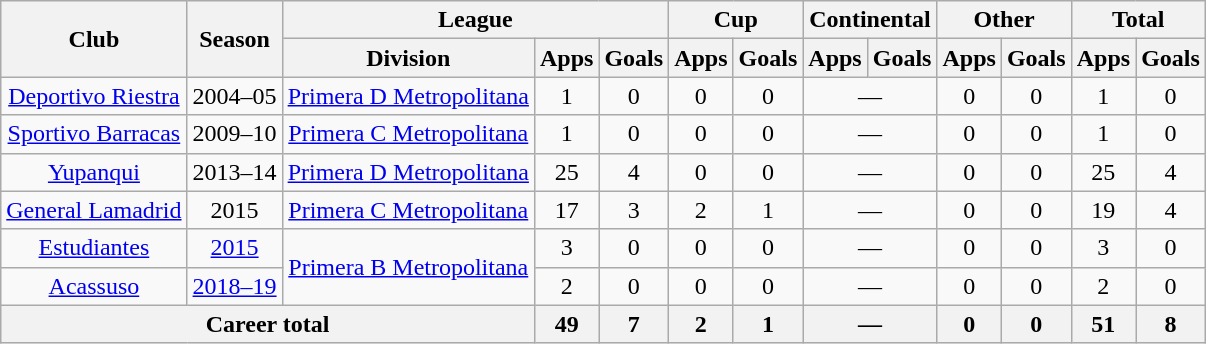<table class="wikitable" style="text-align:center">
<tr>
<th rowspan="2">Club</th>
<th rowspan="2">Season</th>
<th colspan="3">League</th>
<th colspan="2">Cup</th>
<th colspan="2">Continental</th>
<th colspan="2">Other</th>
<th colspan="2">Total</th>
</tr>
<tr>
<th>Division</th>
<th>Apps</th>
<th>Goals</th>
<th>Apps</th>
<th>Goals</th>
<th>Apps</th>
<th>Goals</th>
<th>Apps</th>
<th>Goals</th>
<th>Apps</th>
<th>Goals</th>
</tr>
<tr>
<td rowspan="1"><a href='#'>Deportivo Riestra</a></td>
<td>2004–05</td>
<td rowspan="1"><a href='#'>Primera D Metropolitana</a></td>
<td>1</td>
<td>0</td>
<td>0</td>
<td>0</td>
<td colspan="2">—</td>
<td>0</td>
<td>0</td>
<td>1</td>
<td>0</td>
</tr>
<tr>
<td rowspan="1"><a href='#'>Sportivo Barracas</a></td>
<td>2009–10</td>
<td rowspan="1"><a href='#'>Primera C Metropolitana</a></td>
<td>1</td>
<td>0</td>
<td>0</td>
<td>0</td>
<td colspan="2">—</td>
<td>0</td>
<td>0</td>
<td>1</td>
<td>0</td>
</tr>
<tr>
<td rowspan="1"><a href='#'>Yupanqui</a></td>
<td>2013–14</td>
<td rowspan="1"><a href='#'>Primera D Metropolitana</a></td>
<td>25</td>
<td>4</td>
<td>0</td>
<td>0</td>
<td colspan="2">—</td>
<td>0</td>
<td>0</td>
<td>25</td>
<td>4</td>
</tr>
<tr>
<td rowspan="1"><a href='#'>General Lamadrid</a></td>
<td>2015</td>
<td rowspan="1"><a href='#'>Primera C Metropolitana</a></td>
<td>17</td>
<td>3</td>
<td>2</td>
<td>1</td>
<td colspan="2">—</td>
<td>0</td>
<td>0</td>
<td>19</td>
<td>4</td>
</tr>
<tr>
<td rowspan="1"><a href='#'>Estudiantes</a></td>
<td><a href='#'>2015</a></td>
<td rowspan="2"><a href='#'>Primera B Metropolitana</a></td>
<td>3</td>
<td>0</td>
<td>0</td>
<td>0</td>
<td colspan="2">—</td>
<td>0</td>
<td>0</td>
<td>3</td>
<td>0</td>
</tr>
<tr>
<td rowspan="1"><a href='#'>Acassuso</a></td>
<td><a href='#'>2018–19</a></td>
<td>2</td>
<td>0</td>
<td>0</td>
<td>0</td>
<td colspan="2">—</td>
<td>0</td>
<td>0</td>
<td>2</td>
<td>0</td>
</tr>
<tr>
<th colspan="3">Career total</th>
<th>49</th>
<th>7</th>
<th>2</th>
<th>1</th>
<th colspan="2">—</th>
<th>0</th>
<th>0</th>
<th>51</th>
<th>8</th>
</tr>
</table>
